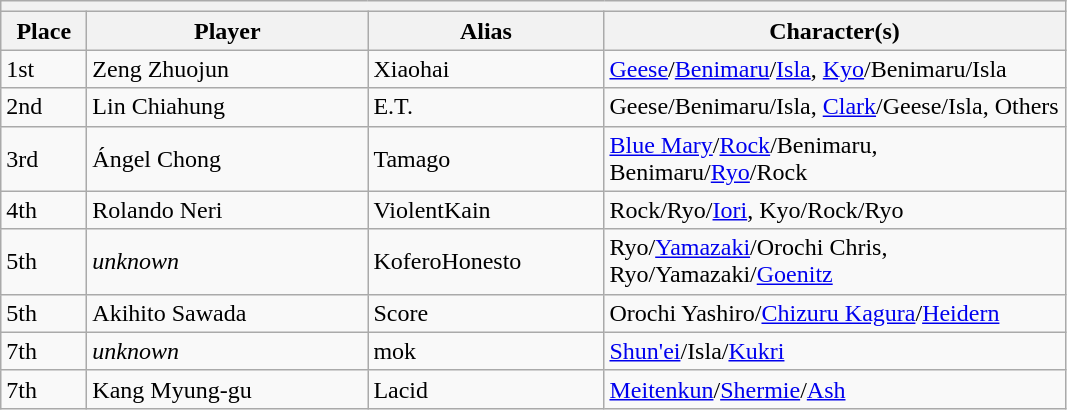<table class="wikitable">
<tr>
<th colspan=4></th>
</tr>
<tr>
<th style="width:50px;">Place</th>
<th style="width:180px;">Player</th>
<th style="width:150px;">Alias</th>
<th style="width:300px;">Character(s)</th>
</tr>
<tr>
<td>1st</td>
<td> Zeng Zhuojun</td>
<td>Xiaohai</td>
<td><a href='#'>Geese</a>/<a href='#'>Benimaru</a>/<a href='#'>Isla</a>, <a href='#'>Kyo</a>/Benimaru/Isla</td>
</tr>
<tr>
<td>2nd</td>
<td> Lin Chiahung</td>
<td>E.T.</td>
<td>Geese/Benimaru/Isla, <a href='#'>Clark</a>/Geese/Isla, Others</td>
</tr>
<tr>
<td>3rd</td>
<td> Ángel Chong</td>
<td>Tamago</td>
<td><a href='#'>Blue Mary</a>/<a href='#'>Rock</a>/Benimaru, Benimaru/<a href='#'>Ryo</a>/Rock</td>
</tr>
<tr>
<td>4th</td>
<td> Rolando Neri</td>
<td>ViolentKain</td>
<td>Rock/Ryo/<a href='#'>Iori</a>, Kyo/Rock/Ryo</td>
</tr>
<tr>
<td>5th</td>
<td> <em>unknown</em></td>
<td>KoferoHonesto</td>
<td>Ryo/<a href='#'>Yamazaki</a>/Orochi Chris, Ryo/Yamazaki/<a href='#'>Goenitz</a></td>
</tr>
<tr>
<td>5th</td>
<td> Akihito Sawada</td>
<td>Score</td>
<td>Orochi Yashiro/<a href='#'>Chizuru Kagura</a>/<a href='#'>Heidern</a></td>
</tr>
<tr>
<td>7th</td>
<td> <em>unknown</em></td>
<td>mok</td>
<td><a href='#'>Shun'ei</a>/Isla/<a href='#'>Kukri</a></td>
</tr>
<tr>
<td>7th</td>
<td> Kang Myung-gu</td>
<td>Lacid</td>
<td><a href='#'>Meitenkun</a>/<a href='#'>Shermie</a>/<a href='#'>Ash</a></td>
</tr>
</table>
